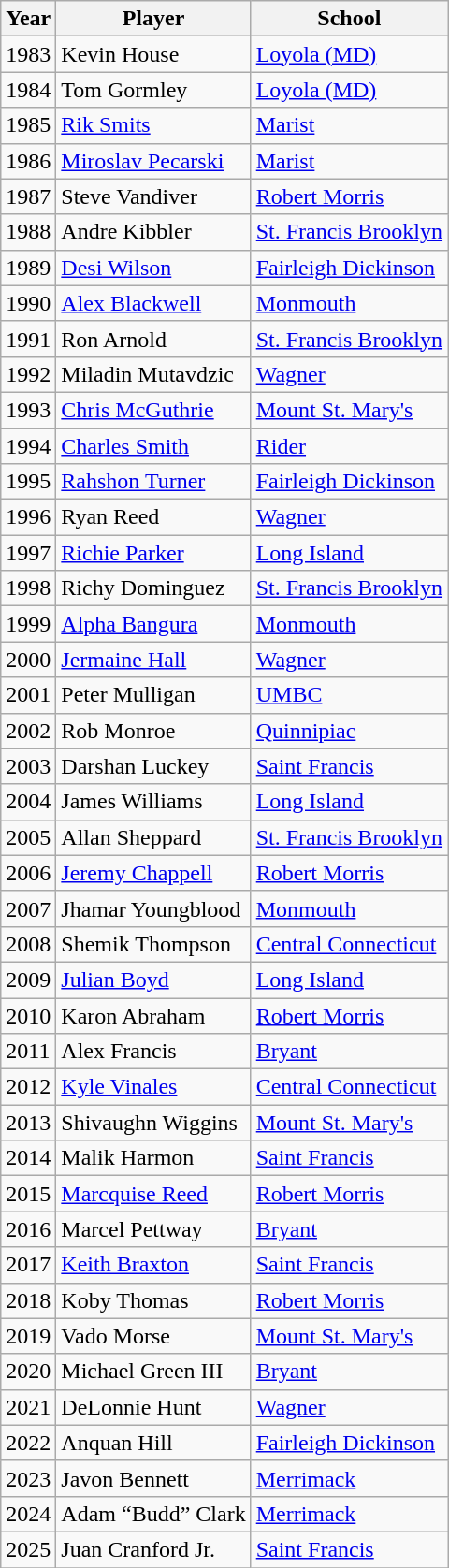<table class="wikitable sortable">
<tr>
<th>Year</th>
<th>Player</th>
<th>School</th>
</tr>
<tr>
<td>1983</td>
<td>Kevin House</td>
<td><a href='#'>Loyola (MD)</a></td>
</tr>
<tr>
<td>1984</td>
<td>Tom Gormley</td>
<td><a href='#'>Loyola (MD)</a></td>
</tr>
<tr>
<td>1985</td>
<td><a href='#'>Rik Smits</a></td>
<td><a href='#'>Marist</a></td>
</tr>
<tr>
<td>1986</td>
<td><a href='#'>Miroslav Pecarski</a></td>
<td><a href='#'>Marist</a></td>
</tr>
<tr>
<td>1987</td>
<td>Steve Vandiver</td>
<td><a href='#'>Robert Morris</a></td>
</tr>
<tr>
<td>1988</td>
<td>Andre Kibbler</td>
<td><a href='#'>St. Francis Brooklyn</a></td>
</tr>
<tr>
<td>1989</td>
<td><a href='#'>Desi Wilson</a></td>
<td><a href='#'>Fairleigh Dickinson</a></td>
</tr>
<tr>
<td>1990</td>
<td><a href='#'>Alex Blackwell</a></td>
<td><a href='#'>Monmouth</a></td>
</tr>
<tr>
<td>1991</td>
<td>Ron Arnold</td>
<td><a href='#'>St. Francis Brooklyn</a></td>
</tr>
<tr>
<td>1992</td>
<td>Miladin Mutavdzic</td>
<td><a href='#'>Wagner</a></td>
</tr>
<tr>
<td>1993</td>
<td><a href='#'>Chris McGuthrie</a></td>
<td><a href='#'>Mount St. Mary's</a></td>
</tr>
<tr>
<td>1994</td>
<td><a href='#'>Charles Smith</a></td>
<td><a href='#'>Rider</a></td>
</tr>
<tr>
<td>1995</td>
<td><a href='#'>Rahshon Turner</a></td>
<td><a href='#'>Fairleigh Dickinson</a></td>
</tr>
<tr>
<td>1996</td>
<td>Ryan Reed</td>
<td><a href='#'>Wagner</a></td>
</tr>
<tr>
<td>1997</td>
<td><a href='#'>Richie Parker</a></td>
<td><a href='#'>Long Island</a></td>
</tr>
<tr>
<td>1998</td>
<td>Richy Dominguez</td>
<td><a href='#'>St. Francis Brooklyn</a></td>
</tr>
<tr>
<td>1999</td>
<td><a href='#'>Alpha Bangura</a></td>
<td><a href='#'>Monmouth</a></td>
</tr>
<tr>
<td>2000</td>
<td><a href='#'>Jermaine Hall</a></td>
<td><a href='#'>Wagner</a></td>
</tr>
<tr>
<td>2001</td>
<td>Peter Mulligan</td>
<td><a href='#'>UMBC</a></td>
</tr>
<tr>
<td>2002</td>
<td>Rob Monroe</td>
<td><a href='#'>Quinnipiac</a></td>
</tr>
<tr>
<td>2003</td>
<td>Darshan Luckey</td>
<td><a href='#'>Saint Francis</a></td>
</tr>
<tr>
<td>2004</td>
<td>James Williams</td>
<td><a href='#'>Long Island</a></td>
</tr>
<tr>
<td>2005</td>
<td>Allan Sheppard</td>
<td><a href='#'>St. Francis Brooklyn</a></td>
</tr>
<tr>
<td>2006</td>
<td><a href='#'>Jeremy Chappell</a></td>
<td><a href='#'>Robert Morris</a></td>
</tr>
<tr>
<td>2007</td>
<td>Jhamar Youngblood</td>
<td><a href='#'>Monmouth</a></td>
</tr>
<tr>
<td>2008</td>
<td>Shemik Thompson</td>
<td><a href='#'>Central Connecticut</a></td>
</tr>
<tr>
<td>2009</td>
<td><a href='#'>Julian Boyd</a></td>
<td><a href='#'>Long Island</a></td>
</tr>
<tr>
<td>2010</td>
<td>Karon Abraham</td>
<td><a href='#'>Robert Morris</a></td>
</tr>
<tr>
<td>2011</td>
<td>Alex Francis</td>
<td><a href='#'>Bryant</a></td>
</tr>
<tr>
<td>2012</td>
<td><a href='#'>Kyle Vinales</a></td>
<td><a href='#'>Central Connecticut</a></td>
</tr>
<tr>
<td>2013</td>
<td>Shivaughn Wiggins</td>
<td><a href='#'>Mount St. Mary's</a></td>
</tr>
<tr>
<td>2014</td>
<td>Malik Harmon</td>
<td><a href='#'>Saint Francis</a></td>
</tr>
<tr>
<td>2015</td>
<td><a href='#'>Marcquise Reed</a></td>
<td><a href='#'>Robert Morris</a></td>
</tr>
<tr>
<td>2016</td>
<td>Marcel Pettway</td>
<td><a href='#'>Bryant</a></td>
</tr>
<tr>
<td>2017</td>
<td><a href='#'>Keith Braxton</a></td>
<td><a href='#'>Saint Francis</a></td>
</tr>
<tr>
<td>2018</td>
<td>Koby Thomas</td>
<td><a href='#'>Robert Morris</a></td>
</tr>
<tr>
<td>2019</td>
<td>Vado Morse</td>
<td><a href='#'>Mount St. Mary's</a></td>
</tr>
<tr>
<td>2020</td>
<td>Michael Green III</td>
<td><a href='#'>Bryant</a></td>
</tr>
<tr>
<td>2021</td>
<td>DeLonnie Hunt</td>
<td><a href='#'>Wagner</a></td>
</tr>
<tr>
<td>2022</td>
<td>Anquan Hill</td>
<td><a href='#'>Fairleigh Dickinson</a></td>
</tr>
<tr>
<td>2023</td>
<td>Javon Bennett</td>
<td><a href='#'>Merrimack</a></td>
</tr>
<tr>
<td>2024</td>
<td>Adam “Budd” Clark</td>
<td><a href='#'>Merrimack</a></td>
</tr>
<tr>
<td>2025</td>
<td>Juan Cranford Jr.</td>
<td><a href='#'>Saint Francis</a></td>
</tr>
<tr>
</tr>
</table>
